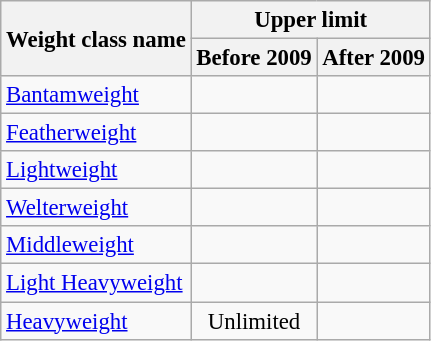<table class="wikitable" style="font-size:95%; text-align:center;">
<tr>
<th rowspan="2">Weight class name</th>
<th colspan="2">Upper limit</th>
</tr>
<tr>
<th>Before 2009</th>
<th>After 2009</th>
</tr>
<tr>
<td align="left"><a href='#'>Bantamweight</a></td>
<td></td>
<td></td>
</tr>
<tr>
<td align="left"><a href='#'>Featherweight</a></td>
<td></td>
<td></td>
</tr>
<tr>
<td align="left"><a href='#'>Lightweight</a></td>
<td></td>
<td></td>
</tr>
<tr>
<td align="left"><a href='#'>Welterweight</a></td>
<td></td>
<td></td>
</tr>
<tr>
<td align="left"><a href='#'>Middleweight</a></td>
<td></td>
<td></td>
</tr>
<tr>
<td align="left"><a href='#'>Light Heavyweight</a></td>
<td></td>
<td></td>
</tr>
<tr>
<td align="left"><a href='#'>Heavyweight</a></td>
<td>Unlimited</td>
<td></td>
</tr>
</table>
